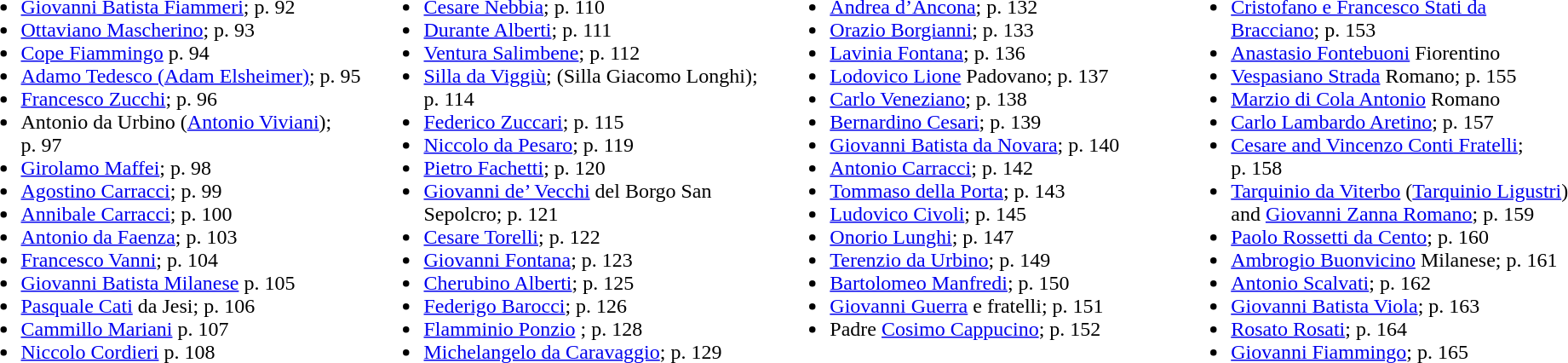<table>
<tr>
<td colspan="4"></td>
</tr>
<tr ---->
<td width="400" valign="top"><br><ul><li><a href='#'>Giovanni Batista Fiammeri</a>; p. 92</li><li><a href='#'>Ottaviano Mascherino</a>; p. 93</li><li><a href='#'>Cope Fiammingo</a> p. 94</li><li><a href='#'>Adamo Tedesco (Adam Elsheimer)</a>; p. 95</li><li><a href='#'>Francesco Zucchi</a>; p. 96</li><li>Antonio da Urbino (<a href='#'>Antonio Viviani</a>); p. 97</li><li><a href='#'>Girolamo Maffei</a>; p. 98</li><li><a href='#'>Agostino Carracci</a>; p. 99</li><li><a href='#'>Annibale Carracci</a>; p. 100</li><li><a href='#'>Antonio da Faenza</a>; p. 103</li><li><a href='#'>Francesco Vanni</a>; p. 104</li><li><a href='#'>Giovanni Batista Milanese</a> p. 105</li><li><a href='#'>Pasquale Cati</a> da Jesi; p. 106</li><li><a href='#'>Cammillo Mariani</a> p. 107</li><li><a href='#'>Niccolo Cordieri</a> p. 108</li></ul></td>
<td width="400" valign="top"><br><ul><li><a href='#'>Cesare Nebbia</a>; p. 110</li><li><a href='#'>Durante Alberti</a>; p. 111</li><li><a href='#'>Ventura Salimbene</a>; p. 112</li><li><a href='#'>Silla da Viggiù</a>; (Silla Giacomo Longhi); p. 114</li><li><a href='#'>Federico Zuccari</a>; p. 115</li><li><a href='#'>Niccolo da Pesaro</a>; p. 119</li><li><a href='#'>Pietro Fachetti</a>; p. 120</li><li><a href='#'>Giovanni de’ Vecchi</a> del Borgo San Sepolcro; p. 121</li><li><a href='#'>Cesare Torelli</a>; p. 122</li><li><a href='#'>Giovanni Fontana</a>; p. 123</li><li><a href='#'>Cherubino Alberti</a>; p. 125</li><li><a href='#'>Federigo Barocci</a>; p. 126</li><li><a href='#'>Flamminio Ponzio</a> ; p. 128</li><li><a href='#'>Michelangelo da Caravaggio</a>; p. 129</li></ul></td>
<td width="400" valign="top"><br><ul><li><a href='#'>Andrea d’Ancona</a>; p. 132</li><li><a href='#'>Orazio Borgianni</a>; p. 133</li><li><a href='#'>Lavinia Fontana</a>; p. 136</li><li><a href='#'>Lodovico Lione</a> Padovano; p. 137</li><li><a href='#'>Carlo Veneziano</a>; p. 138</li><li><a href='#'>Bernardino Cesari</a>; p. 139</li><li><a href='#'>Giovanni Batista da Novara</a>; p. 140</li><li><a href='#'>Antonio Carracci</a>; p. 142</li><li><a href='#'>Tommaso della Porta</a>; p. 143</li><li><a href='#'>Ludovico Civoli</a>; p. 145</li><li><a href='#'>Onorio Lunghi</a>; p. 147</li><li><a href='#'>Terenzio da Urbino</a>; p. 149</li><li><a href='#'>Bartolomeo Manfredi</a>; p. 150</li><li><a href='#'>Giovanni Guerra</a> e fratelli; p. 151</li><li>Padre <a href='#'>Cosimo Cappucino</a>; p. 152</li></ul></td>
<td width="400" valign="top"><br><ul><li><a href='#'>Cristofano e Francesco Stati da Bracciano</a>;  p. 153</li><li><a href='#'>Anastasio Fontebuoni</a> Fiorentino</li><li><a href='#'>Vespasiano Strada</a> Romano; p. 155</li><li><a href='#'>Marzio di Cola Antonio</a> Romano</li><li><a href='#'>Carlo Lambardo Aretino</a>; p. 157</li><li><a href='#'>Cesare and Vincenzo Conti Fratelli</a>; p. 158</li><li><a href='#'>Tarquinio da Viterbo</a> (<a href='#'>Tarquinio Ligustri</a>) and <a href='#'>Giovanni Zanna Romano</a>; p. 159</li><li><a href='#'>Paolo Rossetti da Cento</a>; p. 160</li><li><a href='#'>Ambrogio Buonvicino</a> Milanese; p. 161</li><li><a href='#'>Antonio Scalvati</a>; p. 162</li><li><a href='#'>Giovanni Batista Viola</a>; p. 163</li><li><a href='#'>Rosato Rosati</a>; p. 164</li><li><a href='#'>Giovanni Fiammingo</a>; p. 165</li></ul></td>
</tr>
</table>
